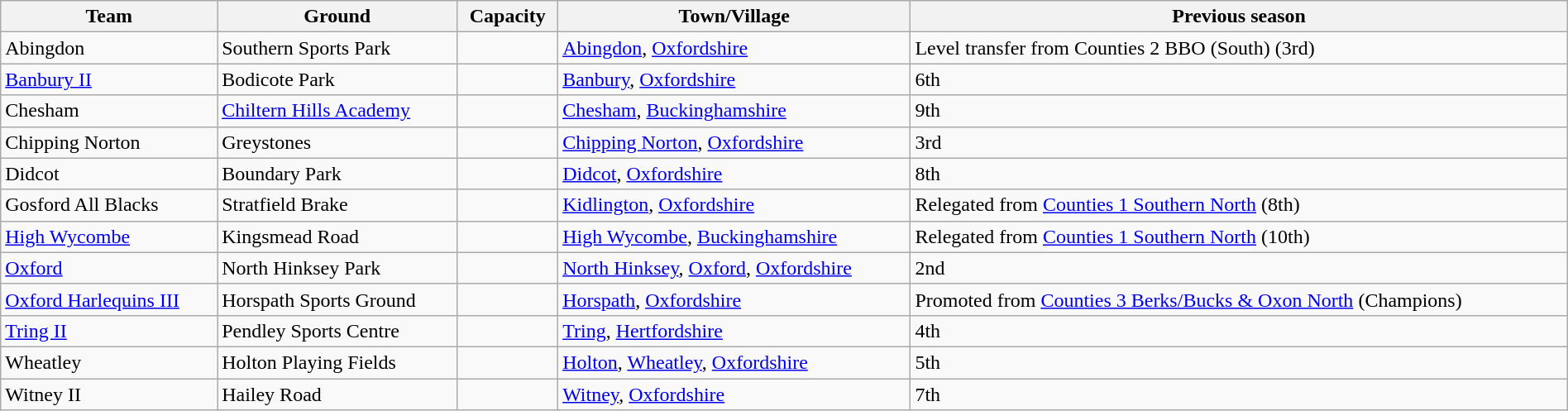<table class="wikitable sortable" width=100%>
<tr>
<th>Team</th>
<th>Ground</th>
<th>Capacity</th>
<th>Town/Village</th>
<th>Previous season</th>
</tr>
<tr>
<td>Abingdon</td>
<td>Southern Sports Park</td>
<td></td>
<td><a href='#'>Abingdon</a>, <a href='#'>Oxfordshire</a></td>
<td>Level transfer from Counties 2 BBO (South) (3rd)</td>
</tr>
<tr>
<td><a href='#'>Banbury II</a></td>
<td>Bodicote Park</td>
<td></td>
<td><a href='#'>Banbury</a>, <a href='#'>Oxfordshire</a></td>
<td>6th</td>
</tr>
<tr>
<td>Chesham</td>
<td><a href='#'>Chiltern Hills Academy</a></td>
<td></td>
<td><a href='#'>Chesham</a>, <a href='#'>Buckinghamshire</a></td>
<td>9th</td>
</tr>
<tr>
<td>Chipping Norton</td>
<td>Greystones</td>
<td></td>
<td><a href='#'>Chipping Norton</a>, <a href='#'>Oxfordshire</a></td>
<td>3rd</td>
</tr>
<tr>
<td>Didcot</td>
<td>Boundary Park</td>
<td></td>
<td><a href='#'>Didcot</a>, <a href='#'>Oxfordshire</a></td>
<td>8th</td>
</tr>
<tr>
<td>Gosford All Blacks</td>
<td>Stratfield Brake</td>
<td></td>
<td><a href='#'>Kidlington</a>, <a href='#'>Oxfordshire</a></td>
<td>Relegated from <a href='#'>Counties 1 Southern North</a> (8th)</td>
</tr>
<tr>
<td><a href='#'>High Wycombe</a></td>
<td>Kingsmead Road</td>
<td></td>
<td><a href='#'>High Wycombe</a>, <a href='#'>Buckinghamshire</a></td>
<td>Relegated from <a href='#'>Counties 1 Southern North</a> (10th)</td>
</tr>
<tr>
<td><a href='#'>Oxford</a></td>
<td>North Hinksey Park</td>
<td></td>
<td><a href='#'>North Hinksey</a>, <a href='#'>Oxford</a>, <a href='#'>Oxfordshire</a></td>
<td>2nd</td>
</tr>
<tr>
<td><a href='#'>Oxford Harlequins III</a></td>
<td>Horspath Sports Ground</td>
<td></td>
<td><a href='#'>Horspath</a>, <a href='#'>Oxfordshire</a></td>
<td>Promoted from <a href='#'>Counties 3 Berks/Bucks & Oxon North</a> (Champions)</td>
</tr>
<tr>
<td><a href='#'>Tring II</a></td>
<td>Pendley Sports Centre</td>
<td></td>
<td><a href='#'>Tring</a>, <a href='#'>Hertfordshire</a></td>
<td>4th</td>
</tr>
<tr>
<td>Wheatley</td>
<td>Holton Playing Fields</td>
<td></td>
<td><a href='#'>Holton</a>, <a href='#'>Wheatley</a>, <a href='#'>Oxfordshire</a></td>
<td>5th</td>
</tr>
<tr>
<td>Witney II</td>
<td>Hailey Road</td>
<td></td>
<td><a href='#'>Witney</a>, <a href='#'>Oxfordshire</a></td>
<td>7th</td>
</tr>
</table>
